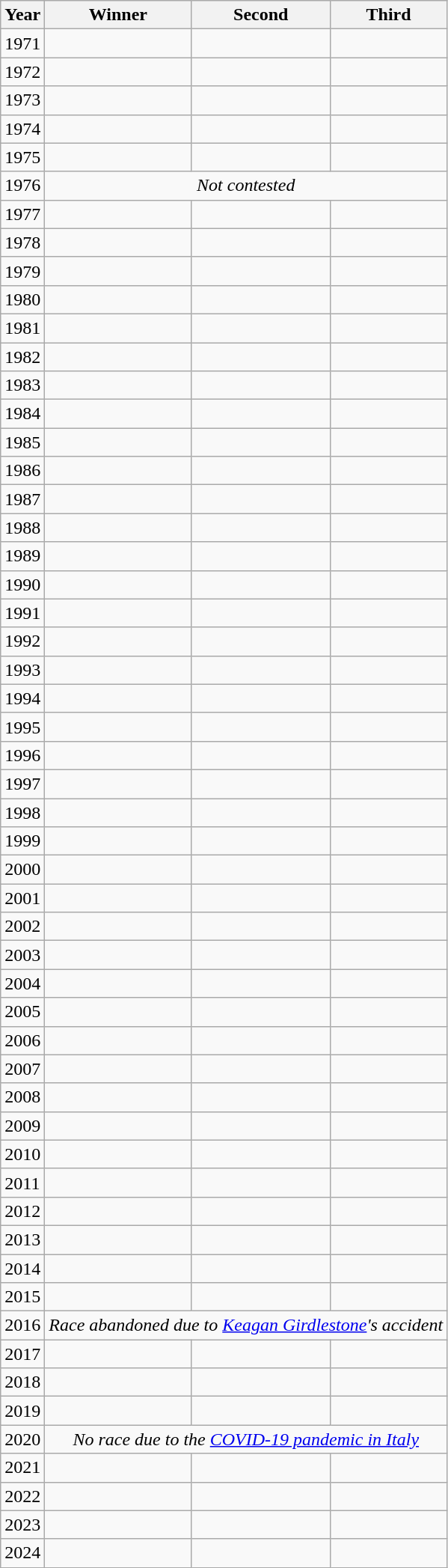<table class="wikitable">
<tr>
<th>Year</th>
<th>Winner</th>
<th>Second</th>
<th>Third</th>
</tr>
<tr>
<td>1971</td>
<td></td>
<td></td>
<td></td>
</tr>
<tr>
<td>1972</td>
<td></td>
<td></td>
<td></td>
</tr>
<tr>
<td>1973</td>
<td></td>
<td></td>
<td></td>
</tr>
<tr>
<td>1974</td>
<td></td>
<td></td>
<td></td>
</tr>
<tr>
<td>1975</td>
<td></td>
<td></td>
<td></td>
</tr>
<tr>
<td>1976</td>
<td colspan=3; align=center><em>Not contested</em></td>
</tr>
<tr>
<td>1977</td>
<td></td>
<td></td>
<td></td>
</tr>
<tr>
<td>1978</td>
<td></td>
<td></td>
<td></td>
</tr>
<tr>
<td>1979</td>
<td></td>
<td></td>
<td></td>
</tr>
<tr>
<td>1980</td>
<td></td>
<td></td>
<td></td>
</tr>
<tr>
<td>1981</td>
<td></td>
<td></td>
<td></td>
</tr>
<tr>
<td>1982</td>
<td></td>
<td></td>
<td></td>
</tr>
<tr>
<td>1983</td>
<td></td>
<td></td>
<td></td>
</tr>
<tr>
<td>1984</td>
<td></td>
<td></td>
<td></td>
</tr>
<tr>
<td>1985</td>
<td></td>
<td></td>
<td></td>
</tr>
<tr>
<td>1986</td>
<td></td>
<td></td>
<td></td>
</tr>
<tr>
<td>1987</td>
<td></td>
<td></td>
<td></td>
</tr>
<tr>
<td>1988</td>
<td></td>
<td></td>
<td></td>
</tr>
<tr>
<td>1989</td>
<td></td>
<td></td>
<td></td>
</tr>
<tr>
<td>1990</td>
<td></td>
<td></td>
<td></td>
</tr>
<tr>
<td>1991</td>
<td></td>
<td></td>
<td></td>
</tr>
<tr>
<td>1992</td>
<td></td>
<td></td>
<td></td>
</tr>
<tr>
<td>1993</td>
<td></td>
<td></td>
<td></td>
</tr>
<tr>
<td>1994</td>
<td></td>
<td></td>
<td></td>
</tr>
<tr>
<td>1995</td>
<td></td>
<td></td>
<td></td>
</tr>
<tr>
<td>1996</td>
<td></td>
<td></td>
<td></td>
</tr>
<tr>
<td>1997</td>
<td></td>
<td></td>
<td></td>
</tr>
<tr>
<td>1998</td>
<td></td>
<td></td>
<td></td>
</tr>
<tr>
<td>1999</td>
<td></td>
<td></td>
<td></td>
</tr>
<tr>
<td>2000</td>
<td></td>
<td></td>
<td></td>
</tr>
<tr>
<td>2001</td>
<td></td>
<td></td>
<td></td>
</tr>
<tr>
<td>2002</td>
<td></td>
<td></td>
<td></td>
</tr>
<tr>
<td>2003</td>
<td></td>
<td></td>
<td></td>
</tr>
<tr>
<td>2004</td>
<td></td>
<td></td>
<td></td>
</tr>
<tr>
<td>2005</td>
<td></td>
<td></td>
<td></td>
</tr>
<tr>
<td>2006</td>
<td></td>
<td></td>
<td></td>
</tr>
<tr>
<td>2007</td>
<td></td>
<td></td>
<td></td>
</tr>
<tr>
<td>2008</td>
<td></td>
<td></td>
<td></td>
</tr>
<tr>
<td>2009</td>
<td></td>
<td></td>
<td></td>
</tr>
<tr>
<td>2010</td>
<td></td>
<td></td>
<td></td>
</tr>
<tr>
<td>2011</td>
<td></td>
<td></td>
<td></td>
</tr>
<tr>
<td>2012</td>
<td></td>
<td></td>
<td></td>
</tr>
<tr>
<td>2013</td>
<td></td>
<td></td>
<td></td>
</tr>
<tr>
<td>2014</td>
<td></td>
<td></td>
<td></td>
</tr>
<tr>
<td>2015</td>
<td></td>
<td></td>
<td></td>
</tr>
<tr>
<td>2016</td>
<td colspan=3; align=center><em>Race abandoned due to <a href='#'>Keagan Girdlestone</a>'s accident</em></td>
</tr>
<tr>
<td>2017</td>
<td></td>
<td></td>
<td></td>
</tr>
<tr>
<td>2018</td>
<td></td>
<td></td>
<td></td>
</tr>
<tr>
<td>2019</td>
<td></td>
<td></td>
<td></td>
</tr>
<tr>
<td>2020</td>
<td colspan=3 align=center><em>No race due to the <a href='#'>COVID-19 pandemic in Italy</a></em></td>
</tr>
<tr>
<td>2021</td>
<td></td>
<td></td>
<td></td>
</tr>
<tr>
<td>2022</td>
<td></td>
<td></td>
<td></td>
</tr>
<tr>
<td>2023</td>
<td></td>
<td></td>
<td></td>
</tr>
<tr>
<td>2024</td>
<td></td>
<td></td>
<td></td>
</tr>
</table>
